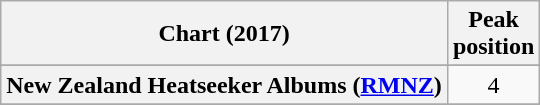<table class="wikitable sortable plainrowheaders" style="text-align:center">
<tr>
<th scope="col">Chart (2017)</th>
<th scope="col">Peak<br> position</th>
</tr>
<tr>
</tr>
<tr>
<th scope="row">New Zealand Heatseeker Albums (<a href='#'>RMNZ</a>)</th>
<td>4</td>
</tr>
<tr>
</tr>
<tr>
</tr>
</table>
